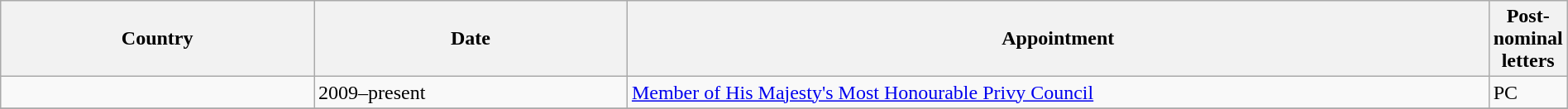<table class="wikitable" style="width:100%;">
<tr>
<th style="width:20%;">Country</th>
<th style="width:20%;">Date</th>
<th style="width:55%;">Appointment</th>
<th style="width:5%;">Post-nominal letters</th>
</tr>
<tr>
<td></td>
<td>2009–present</td>
<td><a href='#'>Member of His Majesty's Most Honourable Privy Council</a></td>
<td>PC</td>
</tr>
<tr>
</tr>
</table>
